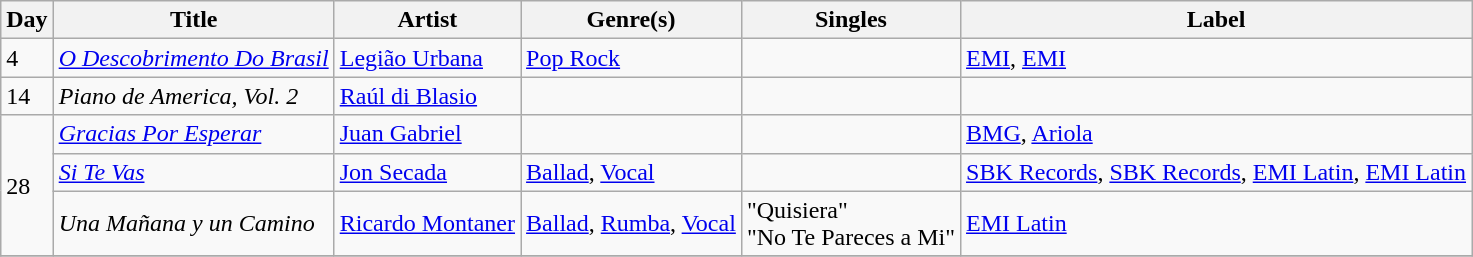<table class="wikitable sortable" style="text-align: left;">
<tr>
<th>Day</th>
<th>Title</th>
<th>Artist</th>
<th>Genre(s)</th>
<th>Singles</th>
<th>Label</th>
</tr>
<tr>
<td>4</td>
<td><em><a href='#'>O Descobrimento Do Brasil</a></em></td>
<td><a href='#'>Legião Urbana</a></td>
<td><a href='#'>Pop Rock</a></td>
<td></td>
<td><a href='#'>EMI</a>, <a href='#'>EMI</a></td>
</tr>
<tr>
<td>14</td>
<td><em>Piano de America, Vol. 2</em></td>
<td><a href='#'>Raúl di Blasio</a></td>
<td></td>
<td></td>
<td></td>
</tr>
<tr>
<td rowspan="3">28</td>
<td><em><a href='#'>Gracias Por Esperar</a></em></td>
<td><a href='#'>Juan Gabriel</a></td>
<td></td>
<td></td>
<td><a href='#'>BMG</a>, <a href='#'>Ariola</a></td>
</tr>
<tr>
<td><em><a href='#'>Si Te Vas</a></em></td>
<td><a href='#'>Jon Secada</a></td>
<td><a href='#'>Ballad</a>, <a href='#'>Vocal</a></td>
<td></td>
<td><a href='#'>SBK Records</a>, <a href='#'>SBK Records</a>, <a href='#'>EMI Latin</a>, <a href='#'>EMI Latin</a></td>
</tr>
<tr>
<td><em>Una Mañana y un Camino</em></td>
<td><a href='#'>Ricardo Montaner</a></td>
<td><a href='#'>Ballad</a>, <a href='#'>Rumba</a>, <a href='#'>Vocal</a></td>
<td>"Quisiera"<br>"No Te Pareces a Mi"</td>
<td><a href='#'>EMI Latin</a></td>
</tr>
<tr>
</tr>
</table>
